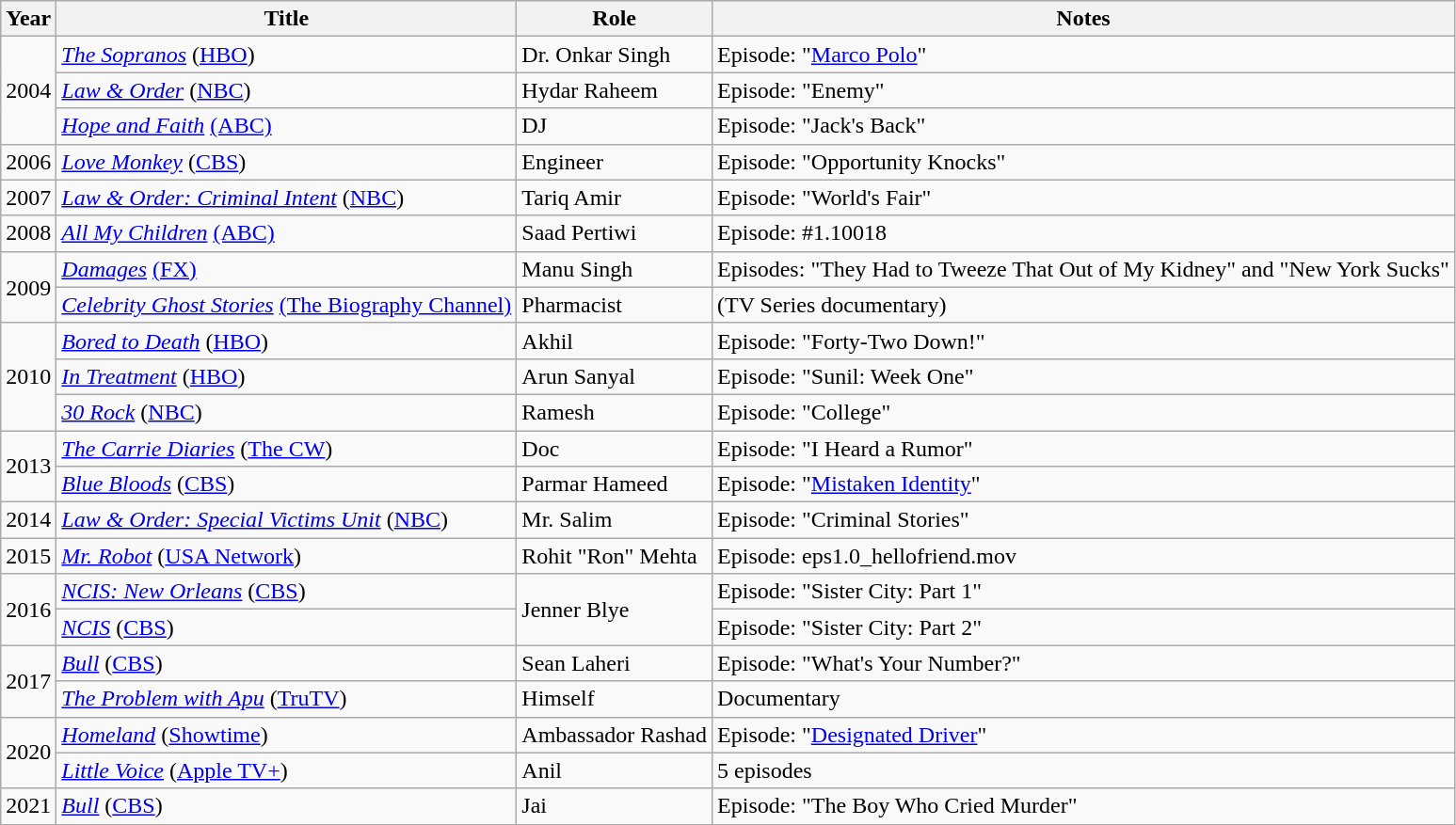<table class="wikitable">
<tr>
<th>Year</th>
<th>Title</th>
<th>Role</th>
<th>Notes</th>
</tr>
<tr>
<td rowspan="3">2004</td>
<td><em><a href='#'>The Sopranos</a></em> (<a href='#'>HBO</a>)</td>
<td>Dr. Onkar Singh</td>
<td>Episode: "<a href='#'>Marco Polo</a>"</td>
</tr>
<tr>
<td><em><a href='#'>Law & Order</a></em> (<a href='#'>NBC</a>)</td>
<td>Hydar Raheem</td>
<td>Episode: "Enemy"</td>
</tr>
<tr>
<td><em><a href='#'>Hope and Faith</a></em> <a href='#'>(ABC)</a></td>
<td>DJ</td>
<td>Episode: "Jack's Back"</td>
</tr>
<tr>
<td>2006</td>
<td><em><a href='#'>Love Monkey</a></em> (<a href='#'>CBS</a>)</td>
<td>Engineer</td>
<td>Episode: "Opportunity Knocks"</td>
</tr>
<tr>
<td>2007</td>
<td><em><a href='#'>Law & Order: Criminal Intent</a></em> (<a href='#'>NBC</a>)</td>
<td>Tariq Amir</td>
<td>Episode: "World's Fair"</td>
</tr>
<tr>
<td>2008</td>
<td><em><a href='#'>All My Children</a></em> <a href='#'>(ABC)</a></td>
<td>Saad Pertiwi</td>
<td>Episode: #1.10018</td>
</tr>
<tr>
<td rowspan="2">2009</td>
<td><em><a href='#'>Damages</a></em> <a href='#'>(FX)</a></td>
<td>Manu Singh</td>
<td>Episodes: "They Had to Tweeze That Out of My Kidney" and "New York Sucks"</td>
</tr>
<tr>
<td><em><a href='#'>Celebrity Ghost Stories</a></em> <a href='#'>(The Biography Channel)</a></td>
<td>Pharmacist</td>
<td>(TV Series documentary)</td>
</tr>
<tr>
<td rowspan="3">2010</td>
<td><em><a href='#'>Bored to Death</a></em> (<a href='#'>HBO</a>)</td>
<td>Akhil</td>
<td>Episode: "Forty-Two Down!"</td>
</tr>
<tr>
<td><em><a href='#'>In Treatment</a></em> (<a href='#'>HBO</a>)</td>
<td>Arun Sanyal</td>
<td>Episode: "Sunil: Week One"</td>
</tr>
<tr>
<td><em><a href='#'>30 Rock</a></em> (<a href='#'>NBC</a>)</td>
<td>Ramesh</td>
<td>Episode: "College"</td>
</tr>
<tr>
<td rowspan="2">2013</td>
<td><em><a href='#'>The Carrie Diaries</a></em> (<a href='#'>The CW</a>)</td>
<td>Doc</td>
<td>Episode: "I Heard a Rumor"</td>
</tr>
<tr>
<td><em><a href='#'>Blue Bloods</a></em> (<a href='#'>CBS</a>)</td>
<td>Parmar Hameed</td>
<td>Episode: "<a href='#'>Mistaken Identity</a>"</td>
</tr>
<tr>
<td>2014</td>
<td><em><a href='#'>Law & Order: Special Victims Unit</a></em> (<a href='#'>NBC</a>)</td>
<td>Mr. Salim</td>
<td>Episode: "Criminal Stories"</td>
</tr>
<tr>
<td>2015</td>
<td><em><a href='#'>Mr. Robot</a></em> (<a href='#'>USA Network</a>)</td>
<td>Rohit "Ron" Mehta</td>
<td>Episode: eps1.0_hellofriend.mov</td>
</tr>
<tr>
<td rowspan="2">2016</td>
<td><em><a href='#'>NCIS: New Orleans</a></em> (<a href='#'>CBS</a>)</td>
<td rowspan="2">Jenner Blye</td>
<td>Episode: "Sister City: Part 1"</td>
</tr>
<tr>
<td><em><a href='#'>NCIS</a></em> (<a href='#'>CBS</a>)</td>
<td>Episode: "Sister City: Part 2"</td>
</tr>
<tr>
<td rowspan="2">2017</td>
<td><em><a href='#'>Bull</a></em> (<a href='#'>CBS</a>)</td>
<td>Sean Laheri</td>
<td>Episode: "What's Your Number?"</td>
</tr>
<tr>
<td><em><a href='#'>The Problem with Apu</a></em> (<a href='#'>TruTV</a>)</td>
<td>Himself</td>
<td>Documentary</td>
</tr>
<tr>
<td rowspan="2">2020</td>
<td><em><a href='#'>Homeland</a></em> (<a href='#'>Showtime</a>)</td>
<td>Ambassador Rashad</td>
<td>Episode: "<a href='#'>Designated Driver</a>"</td>
</tr>
<tr>
<td><em><a href='#'>Little Voice</a></em> (<a href='#'>Apple TV+</a>)</td>
<td>Anil</td>
<td>5 episodes</td>
</tr>
<tr>
<td>2021</td>
<td><em><a href='#'>Bull</a></em> (<a href='#'>CBS</a>)</td>
<td>Jai</td>
<td>Episode: "The Boy Who Cried Murder"</td>
</tr>
</table>
